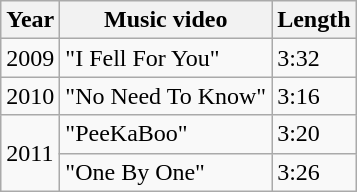<table class="wikitable">
<tr>
<th>Year</th>
<th>Music video</th>
<th>Length</th>
</tr>
<tr>
<td rowspan="1">2009</td>
<td>"I Fell For You"</td>
<td>3:32</td>
</tr>
<tr>
<td rowspan="1">2010</td>
<td>"No Need To Know"</td>
<td>3:16</td>
</tr>
<tr>
<td rowspan="2">2011</td>
<td>"PeeKaBoo"</td>
<td>3:20</td>
</tr>
<tr>
<td>"One By One"</td>
<td>3:26</td>
</tr>
</table>
